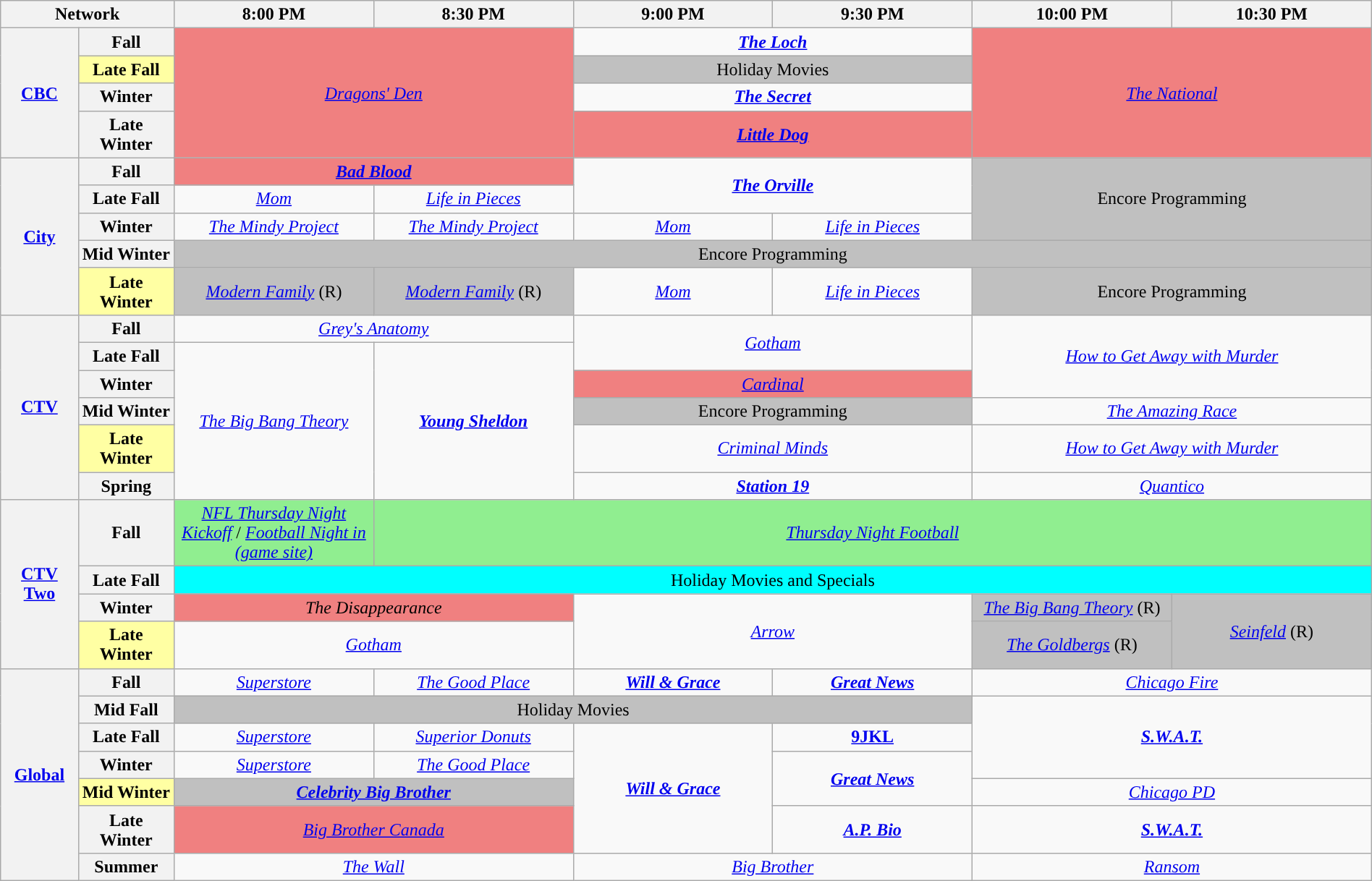<table class="wikitable" style="width:100%;margin-right:0;text-align:center">
<tr>
<th colspan="2" style="width:10%;">Network</th>
<th style="width:11.5%;">8:00 PM</th>
<th style="width:11.5%;">8:30 PM</th>
<th style="width:11.5%;">9:00 PM</th>
<th style="width:11.5%;">9:30 PM</th>
<th style="width:11.5%;">10:00 PM</th>
<th style="width:11.5%;">10:30 PM</th>
</tr>
<tr>
<th rowspan="4"><a href='#'>CBC</a></th>
<th>Fall</th>
<td rowspan="4" colspan="2" style="background:#f08080;"><em><a href='#'>Dragons' Den</a></em></td>
<td colspan="2"><strong><em><a href='#'>The Loch</a></em></strong></td>
<td rowspan="4" colspan="2" style="background:#f08080;"><em><a href='#'>The National</a></em></td>
</tr>
<tr>
<th style="background:#FFFFA3;">Late Fall</th>
<td colspan="2" style="background:silver;">Holiday Movies</td>
</tr>
<tr>
<th>Winter</th>
<td colspan="2"><strong><em><a href='#'>The Secret</a></em></strong> </td>
</tr>
<tr>
<th>Late Winter</th>
<td colspan="2" style="background:#f08080;"><strong><em><a href='#'>Little Dog</a></em></strong> </td>
</tr>
<tr>
<th rowspan="5"><a href='#'>City</a></th>
<th>Fall</th>
<td colspan="2" style="background:#f08080;"><strong><em><a href='#'>Bad Blood</a></em></strong></td>
<td rowspan="2" colspan="2"><strong><em><a href='#'>The Orville</a></em></strong></td>
<td rowspan="3" colspan="2" style="background:silver;">Encore Programming</td>
</tr>
<tr>
<th>Late Fall</th>
<td><em><a href='#'>Mom</a></em></td>
<td><em><a href='#'>Life in Pieces</a></em></td>
</tr>
<tr>
<th>Winter</th>
<td><em><a href='#'>The Mindy Project</a></em></td>
<td><em><a href='#'>The Mindy Project</a></em></td>
<td><em><a href='#'>Mom</a></em></td>
<td><em><a href='#'>Life in Pieces</a></em></td>
</tr>
<tr>
<th>Mid Winter</th>
<td colspan="6" style="background:silver;">Encore Programming</td>
</tr>
<tr>
<th style="background:#FFFFA3;">Late Winter</th>
<td style="background:silver;"><em><a href='#'>Modern Family</a></em> (R)</td>
<td style="background:silver;"><em><a href='#'>Modern Family</a></em> (R)</td>
<td><em><a href='#'>Mom</a></em></td>
<td><em><a href='#'>Life in Pieces</a></em></td>
<td colspan="2" style="background:silver;">Encore Programming</td>
</tr>
<tr>
<th rowspan="6"><a href='#'>CTV</a></th>
<th>Fall</th>
<td colspan="2"><em><a href='#'>Grey's Anatomy</a></em></td>
<td rowspan="2" colspan="2"><em><a href='#'>Gotham</a></em></td>
<td rowspan="3" colspan="2"><em><a href='#'>How to Get Away with Murder</a></em></td>
</tr>
<tr>
<th>Late Fall</th>
<td rowspan="5"><em><a href='#'>The Big Bang Theory</a></em></td>
<td rowspan="5"><strong><em><a href='#'>Young Sheldon</a></em></strong></td>
</tr>
<tr>
<th>Winter</th>
<td colspan="2" style="background:#f08080;"><em><a href='#'>Cardinal</a></em></td>
</tr>
<tr>
<th>Mid Winter</th>
<td colspan="2" style="background:silver;">Encore Programming</td>
<td colspan="2"><em><a href='#'>The Amazing Race</a></em></td>
</tr>
<tr>
<th style="background:#FFFFA3;">Late Winter</th>
<td colspan="2"><em><a href='#'>Criminal Minds</a></em></td>
<td colspan="2"><em><a href='#'>How to Get Away with Murder</a></em></td>
</tr>
<tr>
<th>Spring</th>
<td colspan="2"><strong><em><a href='#'>Station 19</a></em></strong></td>
<td colspan="2"><em><a href='#'>Quantico</a></em></td>
</tr>
<tr>
<th rowspan="4"><a href='#'>CTV Two</a></th>
<th>Fall</th>
<td style="background:lightgreen"><em><a href='#'>NFL Thursday Night Kickoff</a></em> / <em><a href='#'>Football Night in (game site)</a></em><br></td>
<td colspan="5" style="background:lightgreen"><em><a href='#'>Thursday Night Football</a></em> </td>
</tr>
<tr>
<th>Late Fall</th>
<td colspan="6" style="background:cyan;">Holiday Movies and Specials</td>
</tr>
<tr>
<th>Winter</th>
<td colspan="2" style="background:#f08080;"><em>The Disappearance</em></td>
<td colspan="2" rowspan="2"><em><a href='#'>Arrow</a></em></td>
<td style="background:silver;"><em><a href='#'>The Big Bang Theory</a></em> (R)</td>
<td rowspan="2" style="background:silver;"><em><a href='#'>Seinfeld</a></em> (R)</td>
</tr>
<tr>
<th style="background:#FFFFA3;">Late Winter</th>
<td colspan="2"><em><a href='#'>Gotham</a></em></td>
<td style="background:silver;"><em><a href='#'>The Goldbergs</a></em> (R)</td>
</tr>
<tr>
<th rowspan="7"><a href='#'>Global</a></th>
<th>Fall</th>
<td><em><a href='#'>Superstore</a></em></td>
<td><em><a href='#'>The Good Place</a></em></td>
<td><strong><em><a href='#'>Will & Grace</a></em></strong></td>
<td><strong><em><a href='#'>Great News</a></em></strong></td>
<td colspan="2"><em><a href='#'>Chicago Fire</a></em></td>
</tr>
<tr>
<th>Mid Fall</th>
<td colspan="4" style="background:silver;">Holiday Movies</td>
<td colspan="2" rowspan="3"><strong><em><a href='#'>S.W.A.T.</a></em></strong></td>
</tr>
<tr>
<th>Late Fall</th>
<td><em><a href='#'>Superstore</a></em></td>
<td><em><a href='#'>Superior Donuts</a></em></td>
<td rowspan="4"><strong><em><a href='#'>Will & Grace</a></em></strong></td>
<td><strong><a href='#'>9JKL</a></strong></td>
</tr>
<tr>
<th>Winter</th>
<td><em><a href='#'>Superstore</a></em></td>
<td><em><a href='#'>The Good Place</a></em></td>
<td rowspan="2"><strong><em><a href='#'>Great News</a></em></strong></td>
</tr>
<tr>
<th style="background:#FFFFA3;">Mid Winter</th>
<td colspan="2" style="background:silver;"><strong><em><a href='#'>Celebrity Big Brother</a></em></strong></td>
<td colspan="2"><em><a href='#'>Chicago PD</a></em></td>
</tr>
<tr>
<th>Late Winter</th>
<td colspan="2" style="background:#f08080;"><em><a href='#'>Big Brother Canada</a></em></td>
<td><strong><em><a href='#'>A.P. Bio</a></em></strong></td>
<td colspan="2"><strong><em><a href='#'>S.W.A.T.</a></em></strong></td>
</tr>
<tr>
<th>Summer</th>
<td colspan="2"><em><a href='#'>The Wall</a></em></td>
<td colspan="2"><em><a href='#'>Big Brother</a></em></td>
<td colspan="2"><em><a href='#'>Ransom</a></em></td>
</tr>
</table>
